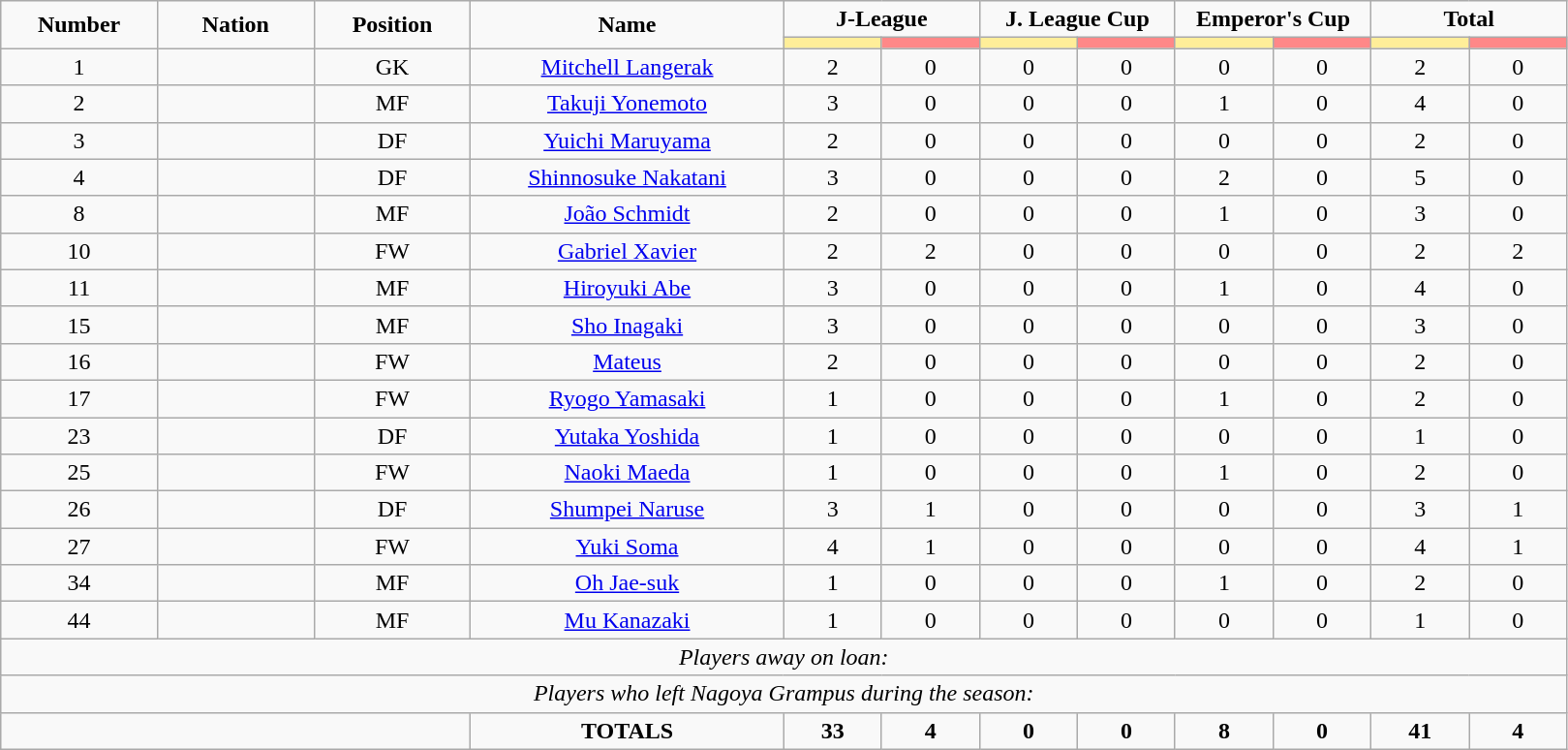<table class="wikitable" style="font-size: 100%; text-align: center;">
<tr>
<td rowspan="2" width="10%" align="center"><strong>Number</strong></td>
<td rowspan="2" width="10%" align="center"><strong>Nation</strong></td>
<td rowspan="2" width="10%" align="center"><strong>Position</strong></td>
<td rowspan="2" width="20%" align="center"><strong>Name</strong></td>
<td colspan="2" align="center"><strong>J-League</strong></td>
<td colspan="2" align="center"><strong>J. League Cup</strong></td>
<td colspan="2" align="center"><strong>Emperor's Cup</strong></td>
<td colspan="2" align="center"><strong>Total</strong></td>
</tr>
<tr>
<th width=60 style="background: #FFEE99"></th>
<th width=60 style="background: #FF8888"></th>
<th width=60 style="background: #FFEE99"></th>
<th width=60 style="background: #FF8888"></th>
<th width=60 style="background: #FFEE99"></th>
<th width=60 style="background: #FF8888"></th>
<th width=60 style="background: #FFEE99"></th>
<th width=60 style="background: #FF8888"></th>
</tr>
<tr>
<td>1</td>
<td></td>
<td>GK</td>
<td><a href='#'>Mitchell Langerak</a></td>
<td>2</td>
<td>0</td>
<td>0</td>
<td>0</td>
<td>0</td>
<td>0</td>
<td>2</td>
<td>0</td>
</tr>
<tr>
<td>2</td>
<td></td>
<td>MF</td>
<td><a href='#'>Takuji Yonemoto</a></td>
<td>3</td>
<td>0</td>
<td>0</td>
<td>0</td>
<td>1</td>
<td>0</td>
<td>4</td>
<td>0</td>
</tr>
<tr>
<td>3</td>
<td></td>
<td>DF</td>
<td><a href='#'>Yuichi Maruyama</a></td>
<td>2</td>
<td>0</td>
<td>0</td>
<td>0</td>
<td>0</td>
<td>0</td>
<td>2</td>
<td>0</td>
</tr>
<tr>
<td>4</td>
<td></td>
<td>DF</td>
<td><a href='#'>Shinnosuke Nakatani</a></td>
<td>3</td>
<td>0</td>
<td>0</td>
<td>0</td>
<td>2</td>
<td>0</td>
<td>5</td>
<td>0</td>
</tr>
<tr>
<td>8</td>
<td></td>
<td>MF</td>
<td><a href='#'>João Schmidt</a></td>
<td>2</td>
<td>0</td>
<td>0</td>
<td>0</td>
<td>1</td>
<td>0</td>
<td>3</td>
<td>0</td>
</tr>
<tr>
<td>10</td>
<td></td>
<td>FW</td>
<td><a href='#'>Gabriel Xavier</a></td>
<td>2</td>
<td>2</td>
<td>0</td>
<td>0</td>
<td>0</td>
<td>0</td>
<td>2</td>
<td>2</td>
</tr>
<tr>
<td>11</td>
<td></td>
<td>MF</td>
<td><a href='#'>Hiroyuki Abe</a></td>
<td>3</td>
<td>0</td>
<td>0</td>
<td>0</td>
<td>1</td>
<td>0</td>
<td>4</td>
<td>0</td>
</tr>
<tr>
<td>15</td>
<td></td>
<td>MF</td>
<td><a href='#'>Sho Inagaki</a></td>
<td>3</td>
<td>0</td>
<td>0</td>
<td>0</td>
<td>0</td>
<td>0</td>
<td>3</td>
<td>0</td>
</tr>
<tr>
<td>16</td>
<td></td>
<td>FW</td>
<td><a href='#'>Mateus</a></td>
<td>2</td>
<td>0</td>
<td>0</td>
<td>0</td>
<td>0</td>
<td>0</td>
<td>2</td>
<td>0</td>
</tr>
<tr>
<td>17</td>
<td></td>
<td>FW</td>
<td><a href='#'>Ryogo Yamasaki</a></td>
<td>1</td>
<td>0</td>
<td>0</td>
<td>0</td>
<td>1</td>
<td>0</td>
<td>2</td>
<td>0</td>
</tr>
<tr>
<td>23</td>
<td></td>
<td>DF</td>
<td><a href='#'>Yutaka Yoshida</a></td>
<td>1</td>
<td>0</td>
<td>0</td>
<td>0</td>
<td>0</td>
<td>0</td>
<td>1</td>
<td>0</td>
</tr>
<tr>
<td>25</td>
<td></td>
<td>FW</td>
<td><a href='#'>Naoki Maeda</a></td>
<td>1</td>
<td>0</td>
<td>0</td>
<td>0</td>
<td>1</td>
<td>0</td>
<td>2</td>
<td>0</td>
</tr>
<tr>
<td>26</td>
<td></td>
<td>DF</td>
<td><a href='#'>Shumpei Naruse</a></td>
<td>3</td>
<td>1</td>
<td>0</td>
<td>0</td>
<td>0</td>
<td>0</td>
<td>3</td>
<td>1</td>
</tr>
<tr>
<td>27</td>
<td></td>
<td>FW</td>
<td><a href='#'>Yuki Soma</a></td>
<td>4</td>
<td>1</td>
<td>0</td>
<td>0</td>
<td>0</td>
<td>0</td>
<td>4</td>
<td>1</td>
</tr>
<tr>
<td>34</td>
<td></td>
<td>MF</td>
<td><a href='#'>Oh Jae-suk</a></td>
<td>1</td>
<td>0</td>
<td>0</td>
<td>0</td>
<td>1</td>
<td>0</td>
<td>2</td>
<td>0</td>
</tr>
<tr>
<td>44</td>
<td></td>
<td>MF</td>
<td><a href='#'>Mu Kanazaki</a></td>
<td>1</td>
<td>0</td>
<td>0</td>
<td>0</td>
<td>0</td>
<td>0</td>
<td>1</td>
<td>0</td>
</tr>
<tr>
<td colspan="14"><em>Players away on loan:</em></td>
</tr>
<tr>
<td colspan="14"><em>Players who left Nagoya Grampus during the season:</em></td>
</tr>
<tr>
<td colspan="3"></td>
<td><strong>TOTALS</strong></td>
<td><strong>33</strong></td>
<td><strong>4</strong></td>
<td><strong>0</strong></td>
<td><strong>0</strong></td>
<td><strong>8</strong></td>
<td><strong>0</strong></td>
<td><strong>41</strong></td>
<td><strong>4</strong></td>
</tr>
</table>
